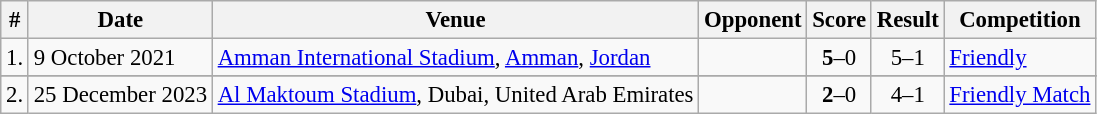<table class="wikitable" style="font-size:95%;">
<tr>
<th>#</th>
<th>Date</th>
<th>Venue</th>
<th>Opponent</th>
<th>Score</th>
<th>Result</th>
<th>Competition</th>
</tr>
<tr>
<td>1.</td>
<td>9 October 2021</td>
<td><a href='#'>Amman International Stadium</a>, <a href='#'>Amman</a>, <a href='#'>Jordan</a></td>
<td></td>
<td align=center><strong>5</strong>–0</td>
<td align=center>5–1</td>
<td><a href='#'>Friendly</a></td>
</tr>
<tr>
</tr>
<tr>
<td>2.</td>
<td>25 December 2023</td>
<td><a href='#'>Al Maktoum Stadium</a>, Dubai, United Arab Emirates</td>
<td></td>
<td align=center><strong>2</strong>–0</td>
<td align=center>4–1</td>
<td><a href='#'>Friendly Match</a></td>
</tr>
</table>
